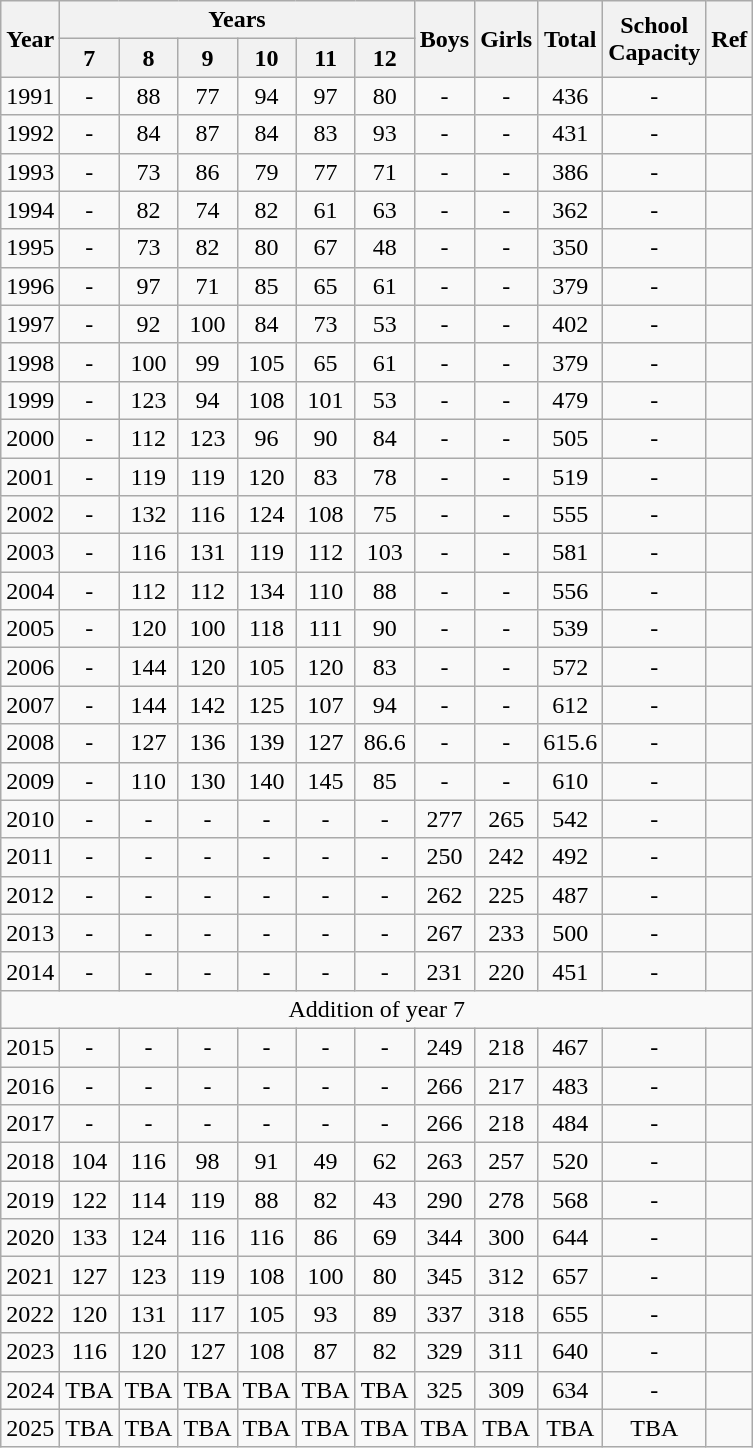<table class="wikitable sortable">
<tr>
<th rowspan=2>Year</th>
<th colspan=6>Years</th>
<th rowspan=2>Boys</th>
<th rowspan=2>Girls</th>
<th rowspan=2>Total</th>
<th rowspan=2>School<br>Capacity</th>
<th rowspan=2>Ref</th>
</tr>
<tr>
<th>7</th>
<th>8</th>
<th>9</th>
<th>10</th>
<th>11</th>
<th>12</th>
</tr>
<tr>
<td>1991</td>
<td style="text-align:center">-</td>
<td style="text-align:center">88</td>
<td style="text-align:center">77</td>
<td style="text-align:center">94</td>
<td style="text-align:center">97</td>
<td style="text-align:center">80</td>
<td style="text-align:center">-</td>
<td style="text-align:center">-</td>
<td style="text-align:center">436</td>
<td style="text-align:center">-</td>
<td></td>
</tr>
<tr>
<td>1992</td>
<td style="text-align:center">-</td>
<td style="text-align:center">84</td>
<td style="text-align:center">87</td>
<td style="text-align:center">84</td>
<td style="text-align:center">83</td>
<td style="text-align:center">93</td>
<td style="text-align:center">-</td>
<td style="text-align:center">-</td>
<td style="text-align:center">431</td>
<td style="text-align:center">-</td>
<td></td>
</tr>
<tr>
<td>1993</td>
<td style="text-align:center">-</td>
<td style="text-align:center">73</td>
<td style="text-align:center">86</td>
<td style="text-align:center">79</td>
<td style="text-align:center">77</td>
<td style="text-align:center">71</td>
<td style="text-align:center">-</td>
<td style="text-align:center">-</td>
<td style="text-align:center">386</td>
<td style="text-align:center">-</td>
<td></td>
</tr>
<tr>
<td>1994</td>
<td style="text-align:center">-</td>
<td style="text-align:center">82</td>
<td style="text-align:center">74</td>
<td style="text-align:center">82</td>
<td style="text-align:center">61</td>
<td style="text-align:center">63</td>
<td style="text-align:center">-</td>
<td style="text-align:center">-</td>
<td style="text-align:center">362</td>
<td style="text-align:center">-</td>
<td></td>
</tr>
<tr>
<td>1995</td>
<td style="text-align:center">-</td>
<td style="text-align:center">73</td>
<td style="text-align:center">82</td>
<td style="text-align:center">80</td>
<td style="text-align:center">67</td>
<td style="text-align:center">48</td>
<td style="text-align:center">-</td>
<td style="text-align:center">-</td>
<td style="text-align:center">350</td>
<td style="text-align:center">-</td>
<td></td>
</tr>
<tr>
<td>1996</td>
<td style="text-align:center">-</td>
<td style="text-align:center">97</td>
<td style="text-align:center">71</td>
<td style="text-align:center">85</td>
<td style="text-align:center">65</td>
<td style="text-align:center">61</td>
<td style="text-align:center">-</td>
<td style="text-align:center">-</td>
<td style="text-align:center">379</td>
<td style="text-align:center">-</td>
<td></td>
</tr>
<tr>
<td>1997</td>
<td style="text-align:center">-</td>
<td style="text-align:center">92</td>
<td style="text-align:center">100</td>
<td style="text-align:center">84</td>
<td style="text-align:center">73</td>
<td style="text-align:center">53</td>
<td style="text-align:center">-</td>
<td style="text-align:center">-</td>
<td style="text-align:center">402</td>
<td style="text-align:center">-</td>
<td></td>
</tr>
<tr>
<td>1998</td>
<td style="text-align:center">-</td>
<td style="text-align:center">100</td>
<td style="text-align:center">99</td>
<td style="text-align:center">105</td>
<td style="text-align:center">65</td>
<td style="text-align:center">61</td>
<td style="text-align:center">-</td>
<td style="text-align:center">-</td>
<td style="text-align:center">379</td>
<td style="text-align:center">-</td>
<td></td>
</tr>
<tr>
<td>1999</td>
<td style="text-align:center">-</td>
<td style="text-align:center">123</td>
<td style="text-align:center">94</td>
<td style="text-align:center">108</td>
<td style="text-align:center">101</td>
<td style="text-align:center">53</td>
<td style="text-align:center">-</td>
<td style="text-align:center">-</td>
<td style="text-align:center">479</td>
<td style="text-align:center">-</td>
<td></td>
</tr>
<tr>
<td>2000</td>
<td style="text-align:center">-</td>
<td style="text-align:center">112</td>
<td style="text-align:center">123</td>
<td style="text-align:center">96</td>
<td style="text-align:center">90</td>
<td style="text-align:center">84</td>
<td style="text-align:center">-</td>
<td style="text-align:center">-</td>
<td style="text-align:center">505</td>
<td style="text-align:center">-</td>
<td></td>
</tr>
<tr>
<td>2001</td>
<td style="text-align:center">-</td>
<td style="text-align:center">119</td>
<td style="text-align:center">119</td>
<td style="text-align:center">120</td>
<td style="text-align:center">83</td>
<td style="text-align:center">78</td>
<td style="text-align:center">-</td>
<td style="text-align:center">-</td>
<td style="text-align:center">519</td>
<td style="text-align:center">-</td>
<td></td>
</tr>
<tr>
<td>2002</td>
<td style="text-align:center">-</td>
<td style="text-align:center">132</td>
<td style="text-align:center">116</td>
<td style="text-align:center">124</td>
<td style="text-align:center">108</td>
<td style="text-align:center">75</td>
<td style="text-align:center">-</td>
<td style="text-align:center">-</td>
<td style="text-align:center">555</td>
<td style="text-align:center">-</td>
<td></td>
</tr>
<tr>
<td>2003</td>
<td style="text-align:center">-</td>
<td style="text-align:center">116</td>
<td style="text-align:center">131</td>
<td style="text-align:center">119</td>
<td style="text-align:center">112</td>
<td style="text-align:center">103</td>
<td style="text-align:center">-</td>
<td style="text-align:center">-</td>
<td style="text-align:center">581</td>
<td style="text-align:center">-</td>
<td></td>
</tr>
<tr>
<td>2004</td>
<td style="text-align:center">-</td>
<td style="text-align:center">112</td>
<td style="text-align:center">112</td>
<td style="text-align:center">134</td>
<td style="text-align:center">110</td>
<td style="text-align:center">88</td>
<td style="text-align:center">-</td>
<td style="text-align:center">-</td>
<td style="text-align:center">556</td>
<td style="text-align:center">-</td>
<td></td>
</tr>
<tr>
<td>2005</td>
<td style="text-align:center">-</td>
<td style="text-align:center">120</td>
<td style="text-align:center">100</td>
<td style="text-align:center">118</td>
<td style="text-align:center">111</td>
<td style="text-align:center">90</td>
<td style="text-align:center">-</td>
<td style="text-align:center">-</td>
<td style="text-align:center">539</td>
<td style="text-align:center">-</td>
<td></td>
</tr>
<tr>
<td>2006</td>
<td style="text-align:center">-</td>
<td style="text-align:center">144</td>
<td style="text-align:center">120</td>
<td style="text-align:center">105</td>
<td style="text-align:center">120</td>
<td style="text-align:center">83</td>
<td style="text-align:center">-</td>
<td style="text-align:center">-</td>
<td style="text-align:center">572</td>
<td style="text-align:center">-</td>
<td></td>
</tr>
<tr>
<td>2007</td>
<td style="text-align:center">-</td>
<td style="text-align:center">144</td>
<td style="text-align:center">142</td>
<td style="text-align:center">125</td>
<td style="text-align:center">107</td>
<td style="text-align:center">94</td>
<td style="text-align:center">-</td>
<td style="text-align:center">-</td>
<td style="text-align:center">612</td>
<td style="text-align:center">-</td>
<td></td>
</tr>
<tr>
<td>2008</td>
<td style="text-align:center">-</td>
<td style="text-align:center">127</td>
<td style="text-align:center">136</td>
<td style="text-align:center">139</td>
<td style="text-align:center">127</td>
<td style="text-align:center">86.6</td>
<td style="text-align:center">-</td>
<td style="text-align:center">-</td>
<td style="text-align:center">615.6</td>
<td style="text-align:center">-</td>
<td></td>
</tr>
<tr>
<td>2009</td>
<td style="text-align:center">-</td>
<td style="text-align:center">110</td>
<td style="text-align:center">130</td>
<td style="text-align:center">140</td>
<td style="text-align:center">145</td>
<td style="text-align:center">85</td>
<td style="text-align:center">-</td>
<td style="text-align:center">-</td>
<td style="text-align:center">610</td>
<td style="text-align:center">-</td>
<td></td>
</tr>
<tr>
<td>2010</td>
<td style="text-align:center">-</td>
<td style="text-align:center">-</td>
<td style="text-align:center">-</td>
<td style="text-align:center">-</td>
<td style="text-align:center">-</td>
<td style="text-align:center">-</td>
<td style="text-align:center">277</td>
<td style="text-align:center">265</td>
<td style="text-align:center">542</td>
<td style="text-align:center">-</td>
<td></td>
</tr>
<tr>
<td>2011</td>
<td style="text-align:center">-</td>
<td style="text-align:center">-</td>
<td style="text-align:center">-</td>
<td style="text-align:center">-</td>
<td style="text-align:center">-</td>
<td style="text-align:center">-</td>
<td style="text-align:center">250</td>
<td style="text-align:center">242</td>
<td style="text-align:center">492</td>
<td style="text-align:center">-</td>
<td></td>
</tr>
<tr>
<td>2012</td>
<td style="text-align:center">-</td>
<td style="text-align:center">-</td>
<td style="text-align:center">-</td>
<td style="text-align:center">-</td>
<td style="text-align:center">-</td>
<td style="text-align:center">-</td>
<td style="text-align:center">262</td>
<td style="text-align:center">225</td>
<td style="text-align:center">487</td>
<td style="text-align:center">-</td>
<td></td>
</tr>
<tr>
<td>2013</td>
<td style="text-align:center">-</td>
<td style="text-align:center">-</td>
<td style="text-align:center">-</td>
<td style="text-align:center">-</td>
<td style="text-align:center">-</td>
<td style="text-align:center">-</td>
<td style="text-align:center">267</td>
<td style="text-align:center">233</td>
<td style="text-align:center">500</td>
<td style="text-align:center">-</td>
<td></td>
</tr>
<tr>
<td>2014</td>
<td style="text-align:center">-</td>
<td style="text-align:center">-</td>
<td style="text-align:center">-</td>
<td style="text-align:center">-</td>
<td style="text-align:center">-</td>
<td style="text-align:center">-</td>
<td style="text-align:center">231</td>
<td style="text-align:center">220</td>
<td style="text-align:center">451</td>
<td style="text-align:center">-</td>
<td></td>
</tr>
<tr>
<td colspan=15 style="text-align:center">Addition of year 7</td>
</tr>
<tr>
<td>2015</td>
<td style="text-align:center">-</td>
<td style="text-align:center">-</td>
<td style="text-align:center">-</td>
<td style="text-align:center">-</td>
<td style="text-align:center">-</td>
<td style="text-align:center">-</td>
<td style="text-align:center">249</td>
<td style="text-align:center">218</td>
<td style="text-align:center">467</td>
<td style="text-align:center">-</td>
<td></td>
</tr>
<tr>
<td>2016</td>
<td style="text-align:center">-</td>
<td style="text-align:center">-</td>
<td style="text-align:center">-</td>
<td style="text-align:center">-</td>
<td style="text-align:center">-</td>
<td style="text-align:center">-</td>
<td style="text-align:center">266</td>
<td style="text-align:center">217</td>
<td style="text-align:center">483</td>
<td style="text-align:center">-</td>
<td></td>
</tr>
<tr>
<td>2017</td>
<td style="text-align:center">-</td>
<td style="text-align:center">-</td>
<td style="text-align:center">-</td>
<td style="text-align:center">-</td>
<td style="text-align:center">-</td>
<td style="text-align:center">-</td>
<td style="text-align:center">266</td>
<td style="text-align:center">218</td>
<td style="text-align:center">484</td>
<td style="text-align:center">-</td>
<td></td>
</tr>
<tr>
<td>2018</td>
<td style="text-align:center">104</td>
<td style="text-align:center">116</td>
<td style="text-align:center">98</td>
<td style="text-align:center">91</td>
<td style="text-align:center">49</td>
<td style="text-align:center">62</td>
<td style="text-align:center">263</td>
<td style="text-align:center">257</td>
<td style="text-align:center">520</td>
<td style="text-align:center">-</td>
<td></td>
</tr>
<tr>
<td>2019</td>
<td style="text-align:center">122</td>
<td style="text-align:center">114</td>
<td style="text-align:center">119</td>
<td style="text-align:center">88</td>
<td style="text-align:center">82</td>
<td style="text-align:center">43</td>
<td style="text-align:center">290</td>
<td style="text-align:center">278</td>
<td style="text-align:center">568</td>
<td style="text-align:center">-</td>
<td></td>
</tr>
<tr>
<td>2020</td>
<td style="text-align:center">133</td>
<td style="text-align:center">124</td>
<td style="text-align:center">116</td>
<td style="text-align:center">116</td>
<td style="text-align:center">86</td>
<td style="text-align:center">69</td>
<td style="text-align:center">344</td>
<td style="text-align:center">300</td>
<td style="text-align:center">644</td>
<td style="text-align:center">-</td>
<td></td>
</tr>
<tr>
<td>2021</td>
<td style="text-align:center">127</td>
<td style="text-align:center">123</td>
<td style="text-align:center">119</td>
<td style="text-align:center">108</td>
<td style="text-align:center">100</td>
<td style="text-align:center">80</td>
<td style="text-align:center">345</td>
<td style="text-align:center">312</td>
<td style="text-align:center">657</td>
<td style="text-align:center">-</td>
<td></td>
</tr>
<tr>
<td>2022</td>
<td style="text-align:center">120</td>
<td style="text-align:center">131</td>
<td style="text-align:center">117</td>
<td style="text-align:center">105</td>
<td style="text-align:center">93</td>
<td style="text-align:center">89</td>
<td style="text-align:center">337</td>
<td style="text-align:center">318</td>
<td style="text-align:center">655</td>
<td style="text-align:center">-</td>
<td></td>
</tr>
<tr>
<td>2023</td>
<td style="text-align:center">116</td>
<td style="text-align:center">120</td>
<td style="text-align:center">127</td>
<td style="text-align:center">108</td>
<td style="text-align:center">87</td>
<td style="text-align:center">82</td>
<td style="text-align:center">329</td>
<td style="text-align:center">311</td>
<td style="text-align:center">640</td>
<td style="text-align:center">-</td>
<td></td>
</tr>
<tr>
<td>2024</td>
<td style="text-align:center">TBA</td>
<td style="text-align:center">TBA</td>
<td style="text-align:center">TBA</td>
<td style="text-align:center">TBA</td>
<td style="text-align:center">TBA</td>
<td style="text-align:center">TBA</td>
<td style="text-align:center">325</td>
<td style="text-align:center">309</td>
<td style="text-align:center">634</td>
<td style="text-align:center">-</td>
<td></td>
</tr>
<tr>
<td>2025</td>
<td style="text-align:center">TBA</td>
<td style="text-align:center">TBA</td>
<td style="text-align:center">TBA</td>
<td style="text-align:center">TBA</td>
<td style="text-align:center">TBA</td>
<td style="text-align:center">TBA</td>
<td style="text-align:center">TBA</td>
<td style="text-align:center">TBA</td>
<td style="text-align:center">TBA</td>
<td style="text-align:center">TBA</td>
<td></td>
</tr>
</table>
